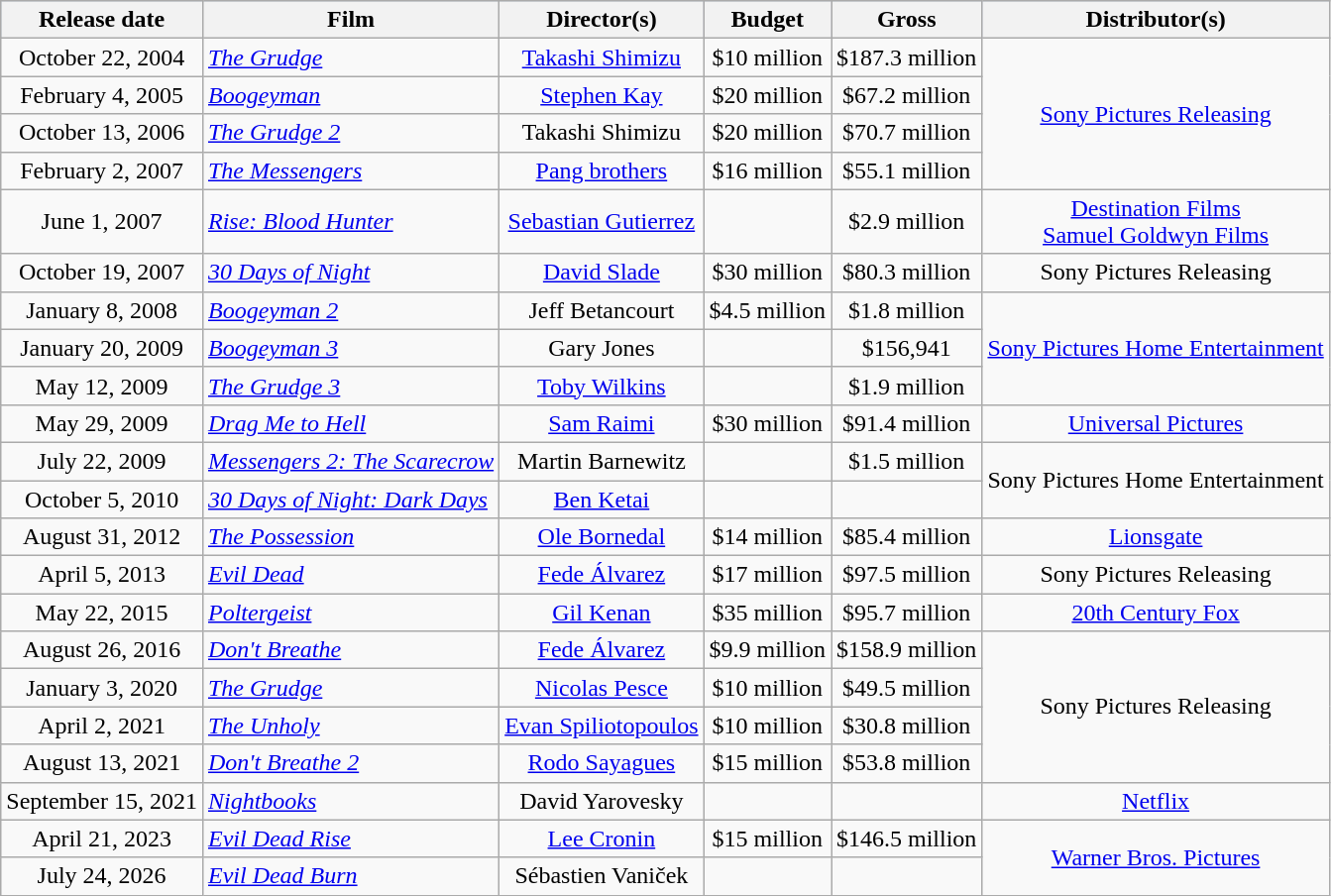<table class="wikitable sortable">
<tr style="background:#b0c4de; text-align:center;">
<th>Release date</th>
<th>Film</th>
<th>Director(s)</th>
<th>Budget</th>
<th>Gross</th>
<th>Distributor(s)</th>
</tr>
<tr>
<td style="text-align:center;">October 22, 2004</td>
<td style="text-align:left;"><em><a href='#'>The Grudge</a></em></td>
<td style="text-align:center;"><a href='#'>Takashi Shimizu</a></td>
<td style="text-align:center;">$10 million</td>
<td style="text-align:center;">$187.3 million</td>
<td rowspan="4" style="text-align:center;"><a href='#'>Sony Pictures Releasing</a></td>
</tr>
<tr>
<td style="text-align:center;">February 4, 2005</td>
<td style="text-align:left;"><em><a href='#'>Boogeyman</a></em></td>
<td style="text-align:center;"><a href='#'>Stephen Kay</a></td>
<td style="text-align:center;">$20 million</td>
<td style="text-align:center;">$67.2 million</td>
</tr>
<tr>
<td style="text-align:center;">October 13, 2006</td>
<td style="text-align:left;"><em><a href='#'>The Grudge 2</a></em></td>
<td style="text-align:center;">Takashi Shimizu</td>
<td style="text-align:center;">$20 million</td>
<td style="text-align:center;">$70.7 million</td>
</tr>
<tr>
<td style="text-align:center;">February 2, 2007</td>
<td style="text-align:left;"><em><a href='#'>The Messengers</a></em></td>
<td style="text-align:center;"><a href='#'>Pang brothers</a></td>
<td style="text-align:center;">$16 million</td>
<td style="text-align:center;">$55.1 million</td>
</tr>
<tr>
<td style="text-align:center;">June 1, 2007</td>
<td style="text-align:left;"><em><a href='#'>Rise: Blood Hunter</a></em></td>
<td style="text-align:center;"><a href='#'>Sebastian Gutierrez</a></td>
<td></td>
<td style="text-align:center;">$2.9 million</td>
<td style="text-align:center;"><a href='#'>Destination Films</a><br><a href='#'>Samuel Goldwyn Films</a></td>
</tr>
<tr>
<td style="text-align:center;">October 19, 2007</td>
<td style="text-align:left;"><em><a href='#'>30 Days of Night</a></em></td>
<td style="text-align:center;"><a href='#'>David Slade</a></td>
<td style="text-align:center;">$30 million</td>
<td style="text-align:center;">$80.3 million</td>
<td style="text-align:center;">Sony Pictures Releasing</td>
</tr>
<tr>
<td style="text-align:center;">January 8, 2008</td>
<td style="text-align:left;"><em><a href='#'>Boogeyman 2</a></em></td>
<td style="text-align:center;">Jeff Betancourt</td>
<td style="text-align:center;">$4.5 million</td>
<td style="text-align:center;">$1.8 million</td>
<td rowspan="3" style="text-align:center;"><a href='#'>Sony Pictures Home Entertainment</a></td>
</tr>
<tr>
<td style="text-align:center;">January 20, 2009</td>
<td style="text-align:left;"><em><a href='#'>Boogeyman 3</a></em></td>
<td style="text-align:center;">Gary Jones</td>
<td></td>
<td style="text-align:center;">$156,941</td>
</tr>
<tr>
<td style="text-align:center;">May 12, 2009</td>
<td style="text-align:left;"><em><a href='#'>The Grudge 3</a></em></td>
<td style="text-align:center;"><a href='#'>Toby Wilkins</a></td>
<td></td>
<td style="text-align:center;">$1.9 million</td>
</tr>
<tr>
<td style="text-align:center;">May 29, 2009</td>
<td style="text-align:left;"><em><a href='#'>Drag Me to Hell</a></em></td>
<td style="text-align:center;"><a href='#'>Sam Raimi</a></td>
<td style="text-align:center;">$30 million</td>
<td style="text-align:center;">$91.4 million</td>
<td style="text-align:center;"><a href='#'>Universal Pictures</a></td>
</tr>
<tr>
<td style="text-align:center;">July 22, 2009</td>
<td style="text-align:left;"><em><a href='#'>Messengers 2: The Scarecrow</a></em></td>
<td style="text-align:center;">Martin Barnewitz</td>
<td></td>
<td style="text-align:center;">$1.5 million</td>
<td rowspan="2" style="text-align:center;">Sony Pictures Home Entertainment</td>
</tr>
<tr>
<td style="text-align:center;">October 5, 2010</td>
<td style="text-align:left;"><em><a href='#'>30 Days of Night: Dark Days</a></em></td>
<td style="text-align:center;"><a href='#'>Ben Ketai</a></td>
<td></td>
<td></td>
</tr>
<tr>
<td style="text-align:center;">August 31, 2012</td>
<td style="text-align:left;"><em><a href='#'>The Possession</a></em></td>
<td style="text-align:center;"><a href='#'>Ole Bornedal</a></td>
<td style="text-align:center;">$14 million</td>
<td style="text-align:center;">$85.4 million</td>
<td style="text-align:center;"><a href='#'>Lionsgate</a></td>
</tr>
<tr>
<td style="text-align:center;">April 5, 2013</td>
<td style="text-align:left;"><em><a href='#'>Evil Dead</a></em></td>
<td style="text-align:center;"><a href='#'>Fede Álvarez</a></td>
<td style="text-align:center;">$17 million</td>
<td style="text-align:center;">$97.5 million</td>
<td style="text-align:center;">Sony Pictures Releasing</td>
</tr>
<tr>
<td style="text-align:center;">May 22, 2015</td>
<td style="text-align:left;"><em><a href='#'>Poltergeist</a></em></td>
<td style="text-align:center;"><a href='#'>Gil Kenan</a></td>
<td style="text-align:center;">$35 million</td>
<td style="text-align:center;">$95.7 million</td>
<td style="text-align:center;"><a href='#'>20th Century Fox</a></td>
</tr>
<tr>
<td style="text-align:center;">August 26, 2016</td>
<td style="text-align:left;"><em><a href='#'>Don't Breathe</a></em></td>
<td style="text-align:center;"><a href='#'>Fede Álvarez</a></td>
<td style="text-align:center;">$9.9 million</td>
<td style="text-align:center;">$158.9 million</td>
<td rowspan="4" style="text-align:center;">Sony Pictures Releasing</td>
</tr>
<tr>
<td style="text-align:center;">January 3, 2020</td>
<td style="text-align:left;"><em><a href='#'>The Grudge</a></em></td>
<td style="text-align:center;"><a href='#'>Nicolas Pesce</a></td>
<td style="text-align:center;">$10 million</td>
<td style="text-align:center;">$49.5 million</td>
</tr>
<tr>
<td style="text-align:center;">April 2, 2021</td>
<td style="text-align:left;"><em><a href='#'>The Unholy</a></em></td>
<td style="text-align:center;"><a href='#'>Evan Spiliotopoulos</a></td>
<td style="text-align:center;">$10 million</td>
<td style="text-align:center;">$30.8 million</td>
</tr>
<tr>
<td style="text-align:center;">August 13, 2021</td>
<td style="text-align:left;"><em><a href='#'>Don't Breathe 2</a></em></td>
<td style="text-align:center;"><a href='#'>Rodo Sayagues</a></td>
<td style="text-align:center;">$15 million</td>
<td style="text-align:center;">$53.8 million</td>
</tr>
<tr>
<td style="text-align:center;">September 15, 2021</td>
<td style="text-align:left;"><em><a href='#'>Nightbooks</a></em></td>
<td style="text-align:center;">David Yarovesky</td>
<td></td>
<td></td>
<td style="text-align:center;"><a href='#'>Netflix</a></td>
</tr>
<tr>
<td style="text-align:center;">April 21, 2023</td>
<td style="text-align:left;"><em><a href='#'>Evil Dead Rise</a></em></td>
<td style="text-align:center;"><a href='#'>Lee Cronin</a></td>
<td style="text-align:center;">$15 million</td>
<td style="text-align:center;">$146.5 million</td>
<td rowspan="2" style="text-align:center;"><a href='#'>Warner Bros. Pictures</a></td>
</tr>
<tr>
<td style="text-align:center;">July 24, 2026</td>
<td style="text-align:left;"><em><a href='#'>Evil Dead Burn</a></em></td>
<td style="text-align:center;">Sébastien Vaniček</td>
<td></td>
<td></td>
</tr>
</table>
